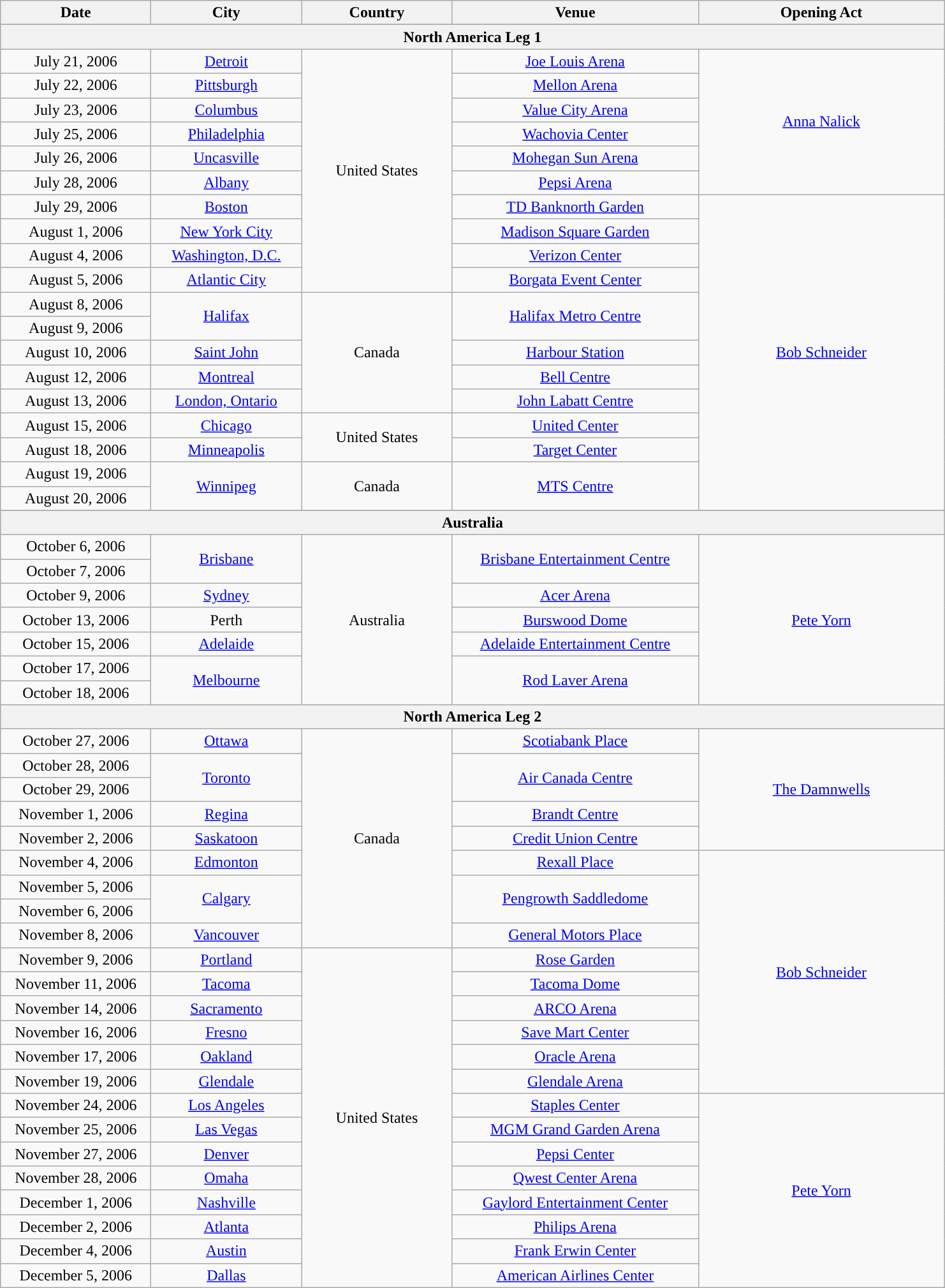<table class="wikitable">
<tr>
<th width="150" rowspan="1">Date</th>
<th width="150" rowspan="1">City</th>
<th width="150" rowspan="1">Country</th>
<th width="250" rowspan="1">Venue</th>
<th width="250" rowspan="1">Opening Act</th>
</tr>
<tr>
</tr>
<tr bgcolor="#DDDDDD">
<th colspan=6 align=center>North America Leg 1</th>
</tr>
<tr>
<td align="center">July 21, 2006</td>
<td align="center"><a href='#'>Detroit</a></td>
<td align="center" rowspan="10">United States</td>
<td align="center"><a href='#'>Joe Louis Arena</a></td>
<td align="center" rowspan="6"><a href='#'>Anna Nalick</a></td>
</tr>
<tr>
<td align="center">July 22, 2006</td>
<td align="center"><a href='#'>Pittsburgh</a></td>
<td align="center"><a href='#'>Mellon Arena</a></td>
</tr>
<tr>
<td align="center">July 23, 2006</td>
<td align="center"><a href='#'>Columbus</a></td>
<td align="center"><a href='#'>Value City Arena</a></td>
</tr>
<tr>
<td align="center">July 25, 2006</td>
<td align="center"><a href='#'>Philadelphia</a></td>
<td align="center"><a href='#'>Wachovia Center</a></td>
</tr>
<tr>
<td align="center">July 26, 2006</td>
<td align="center"><a href='#'>Uncasville</a></td>
<td align="center"><a href='#'>Mohegan Sun Arena</a></td>
</tr>
<tr>
<td align="center">July 28, 2006</td>
<td align="center"><a href='#'>Albany</a></td>
<td align="center"><a href='#'>Pepsi Arena</a></td>
</tr>
<tr>
<td align="center">July 29, 2006</td>
<td align="center"><a href='#'>Boston</a></td>
<td align="center"><a href='#'>TD Banknorth Garden</a></td>
<td align="center" rowspan="13"><a href='#'>Bob Schneider</a></td>
</tr>
<tr>
<td align="center">August 1, 2006</td>
<td align="center"><a href='#'>New York City</a></td>
<td align="center"><a href='#'>Madison Square Garden</a></td>
</tr>
<tr>
<td align="center">August 4, 2006</td>
<td align="center"><a href='#'>Washington, D.C.</a></td>
<td align="center"><a href='#'>Verizon Center</a></td>
</tr>
<tr>
<td align="center">August 5, 2006</td>
<td align="center"><a href='#'>Atlantic City</a></td>
<td align="center"><a href='#'>Borgata Event Center</a></td>
</tr>
<tr>
<td align="center">August 8, 2006</td>
<td align="center" rowspan="2"><a href='#'>Halifax</a></td>
<td align="center" rowspan="5”">Canada</td>
<td align="center" rowspan="2"><a href='#'>Halifax Metro Centre</a></td>
</tr>
<tr>
<td align="center">August 9, 2006</td>
</tr>
<tr>
<td align="center">August 10, 2006</td>
<td align="center"><a href='#'>Saint John</a></td>
<td align="center"><a href='#'>Harbour Station</a></td>
</tr>
<tr>
<td align="center">August 12, 2006</td>
<td align="center"><a href='#'>Montreal</a></td>
<td align="center"><a href='#'>Bell Centre</a></td>
</tr>
<tr>
<td align="center">August 13, 2006</td>
<td align="center"><a href='#'>London, Ontario</a></td>
<td align="center"><a href='#'>John Labatt Centre</a></td>
</tr>
<tr>
<td align="center">August 15, 2006</td>
<td align="center"><a href='#'>Chicago</a></td>
<td align="center" rowspan="2">United States</td>
<td align="center"><a href='#'>United Center</a></td>
</tr>
<tr>
<td align="center">August 18, 2006</td>
<td align="center"><a href='#'>Minneapolis</a></td>
<td align="center"><a href='#'>Target Center</a></td>
</tr>
<tr>
<td align="center">August 19, 2006</td>
<td align="center" rowspan="2"><a href='#'>Winnipeg</a></td>
<td align="center" rowspan="2">Canada</td>
<td align="center" rowspan="2"><a href='#'>MTS Centre</a></td>
</tr>
<tr>
<td align="center">August 20, 2006</td>
</tr>
<tr>
</tr>
<tr bgcolor="#DDDDDD">
<th colspan=6 align=center>Australia</th>
</tr>
<tr>
<td align="center">October 6, 2006</td>
<td align="center" rowspan="2"><a href='#'>Brisbane</a></td>
<td align="center" rowspan="7">Australia</td>
<td align="center" rowspan="2"><a href='#'>Brisbane Entertainment Centre</a></td>
<td align="center" rowspan="7"><a href='#'>Pete Yorn</a></td>
</tr>
<tr>
<td align="center">October 7, 2006</td>
</tr>
<tr>
<td align="center">October 9, 2006</td>
<td align="center"><a href='#'>Sydney</a></td>
<td align="center"><a href='#'>Acer Arena</a></td>
</tr>
<tr>
<td align="center">October 13, 2006</td>
<td align="center">Perth</td>
<td align="center"><a href='#'>Burswood Dome</a></td>
</tr>
<tr>
<td align="center">October 15, 2006</td>
<td align="center"><a href='#'>Adelaide</a></td>
<td align="center"><a href='#'>Adelaide Entertainment Centre</a></td>
</tr>
<tr>
<td align="center">October 17, 2006</td>
<td align="center" rowspan="2"><a href='#'>Melbourne</a></td>
<td align="center" rowspan="2"><a href='#'>Rod Laver Arena</a></td>
</tr>
<tr>
<td align="center">October 18, 2006</td>
</tr>
<tr bgcolor="#DDDDDD">
<th colspan=6 align=center>North America Leg 2</th>
</tr>
<tr>
<td align="center">October 27, 2006</td>
<td align="center"><a href='#'>Ottawa</a></td>
<td align="center" rowspan="9">Canada</td>
<td align="center"><a href='#'>Scotiabank Place</a></td>
<td align="center" rowspan="5"><a href='#'>The Damnwells</a></td>
</tr>
<tr>
<td align="center">October 28, 2006</td>
<td align="center" rowspan="2"><a href='#'>Toronto</a></td>
<td align="center" rowspan="2"><a href='#'>Air Canada Centre</a></td>
</tr>
<tr>
<td align="center">October 29, 2006</td>
</tr>
<tr>
<td align="center">November 1, 2006</td>
<td align="center"><a href='#'>Regina</a></td>
<td align="center"><a href='#'>Brandt Centre</a></td>
</tr>
<tr>
<td align="center">November 2, 2006</td>
<td align="center"><a href='#'>Saskatoon</a></td>
<td align="center"><a href='#'>Credit Union Centre</a></td>
</tr>
<tr>
<td align="center">November 4, 2006</td>
<td align="center"><a href='#'>Edmonton</a></td>
<td align="center"><a href='#'>Rexall Place</a></td>
<td align="center" rowspan="10"><a href='#'>Bob Schneider</a></td>
</tr>
<tr>
<td align="center">November 5, 2006</td>
<td align="center" rowspan="2"><a href='#'>Calgary</a></td>
<td align="center" rowspan="2"><a href='#'>Pengrowth Saddledome</a></td>
</tr>
<tr>
<td align="center">November 6, 2006</td>
</tr>
<tr>
<td align="center">November 8, 2006</td>
<td align="center"><a href='#'>Vancouver</a></td>
<td align="center"><a href='#'>General Motors Place</a></td>
</tr>
<tr>
<td align="center">November 9, 2006</td>
<td align="center"><a href='#'>Portland</a></td>
<td align="center" rowspan="14">United States</td>
<td align="center"><a href='#'>Rose Garden</a></td>
</tr>
<tr>
<td align="center">November 11, 2006</td>
<td align="center"><a href='#'>Tacoma</a></td>
<td align="center"><a href='#'>Tacoma Dome</a></td>
</tr>
<tr>
<td align="center">November 14, 2006</td>
<td align="center"><a href='#'>Sacramento</a></td>
<td align="center"><a href='#'>ARCO Arena</a></td>
</tr>
<tr>
<td align="center">November 16, 2006</td>
<td align="center"><a href='#'>Fresno</a></td>
<td align="center"><a href='#'>Save Mart Center</a></td>
</tr>
<tr>
<td align="center">November 17, 2006</td>
<td align="center"><a href='#'>Oakland</a></td>
<td align="center"><a href='#'>Oracle Arena</a></td>
</tr>
<tr>
<td align="center">November 19, 2006</td>
<td align="center"><a href='#'>Glendale</a></td>
<td align="center"><a href='#'>Glendale Arena</a></td>
</tr>
<tr>
<td align="center">November 24, 2006</td>
<td align="center"><a href='#'>Los Angeles</a></td>
<td align="center"><a href='#'>Staples Center</a></td>
<td align="center" rowspan="8"><a href='#'>Pete Yorn</a></td>
</tr>
<tr>
<td align="center">November 25, 2006</td>
<td align="center"><a href='#'>Las Vegas</a></td>
<td align="center"><a href='#'>MGM Grand Garden Arena</a></td>
</tr>
<tr>
<td align="center">November 27, 2006</td>
<td align="center"><a href='#'>Denver</a></td>
<td align="center"><a href='#'>Pepsi Center</a></td>
</tr>
<tr>
<td align="center">November 28, 2006</td>
<td align="center"><a href='#'>Omaha</a></td>
<td align="center"><a href='#'>Qwest Center Arena</a></td>
</tr>
<tr>
<td align="center">December 1, 2006</td>
<td align="center"><a href='#'>Nashville</a></td>
<td align="center"><a href='#'>Gaylord Entertainment Center</a></td>
</tr>
<tr>
<td align="center">December 2, 2006</td>
<td align="center"><a href='#'>Atlanta</a></td>
<td align="center"><a href='#'>Philips Arena</a></td>
</tr>
<tr>
<td align="center">December 4, 2006</td>
<td align="center"><a href='#'>Austin</a></td>
<td align="center"><a href='#'>Frank Erwin Center</a></td>
</tr>
<tr>
<td align="center">December 5, 2006</td>
<td align="center"><a href='#'>Dallas</a></td>
<td align="center"><a href='#'>American Airlines Center</a></td>
</tr>
</table>
